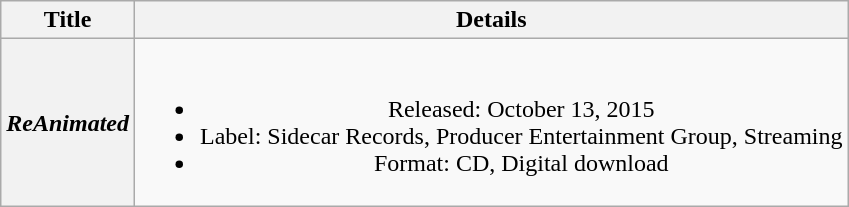<table class="wikitable plainrowheaders" style="text-align:center;">
<tr>
<th>Title</th>
<th>Details</th>
</tr>
<tr>
<th scope="row"><em>ReAnimated</em></th>
<td><br><ul><li>Released: October 13, 2015</li><li>Label: Sidecar Records, Producer Entertainment Group, Streaming</li><li>Format: CD, Digital download</li></ul></td>
</tr>
</table>
